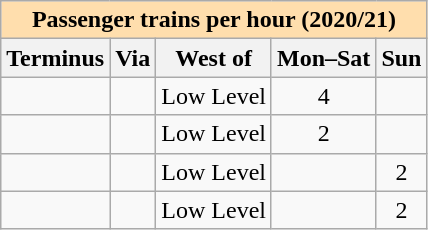<table class="wikitable">
<tr>
<th colspan="5" style="background:#ffdead;">Passenger trains per hour (2020/21)</th>
</tr>
<tr>
<th>Terminus</th>
<th colspan=1>Via</th>
<th>West of</th>
<th>Mon–Sat </th>
<th>Sun </th>
</tr>
<tr>
<td></td>
<td></td>
<td> Low Level</td>
<td style="text-align:center">4</td>
<td></td>
</tr>
<tr>
<td></td>
<td></td>
<td> Low Level</td>
<td style="text-align:center">2</td>
<td></td>
</tr>
<tr>
<td></td>
<td></td>
<td> Low Level</td>
<td></td>
<td style="text-align:center">2</td>
</tr>
<tr>
<td></td>
<td></td>
<td> Low Level</td>
<td></td>
<td style="text-align:center">2</td>
</tr>
</table>
